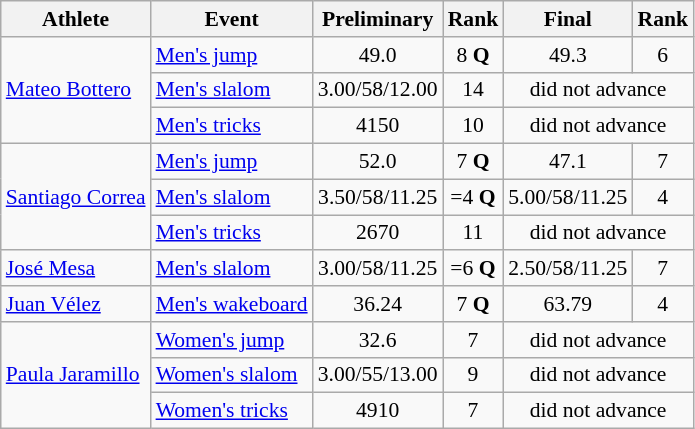<table class="wikitable" style="font-size:90%">
<tr>
<th>Athlete</th>
<th>Event</th>
<th>Preliminary</th>
<th>Rank</th>
<th>Final</th>
<th>Rank</th>
</tr>
<tr align=center>
<td rowspan=3 align=left><a href='#'>Mateo Bottero</a></td>
<td align=left><a href='#'>Men's jump</a></td>
<td>49.0</td>
<td>8 <strong>Q</strong></td>
<td>49.3</td>
<td>6</td>
</tr>
<tr align=center>
<td align=left><a href='#'>Men's slalom</a></td>
<td>3.00/58/12.00</td>
<td>14</td>
<td align=center colspan=2>did not advance</td>
</tr>
<tr align=center>
<td align=left><a href='#'>Men's tricks</a></td>
<td>4150</td>
<td>10</td>
<td align=center colspan=2>did not advance</td>
</tr>
<tr align=center>
<td rowspan=3 align=left><a href='#'>Santiago Correa</a></td>
<td align=left><a href='#'>Men's jump</a></td>
<td>52.0</td>
<td>7 <strong>Q</strong></td>
<td>47.1</td>
<td>7</td>
</tr>
<tr align=center>
<td align=left><a href='#'>Men's slalom</a></td>
<td>3.50/58/11.25</td>
<td>=4 <strong>Q</strong></td>
<td>5.00/58/11.25</td>
<td>4</td>
</tr>
<tr align=center>
<td align=left><a href='#'>Men's tricks</a></td>
<td>2670</td>
<td>11</td>
<td align=center colspan=2>did not advance</td>
</tr>
<tr align=center>
<td align=left><a href='#'>José Mesa</a></td>
<td align=left><a href='#'>Men's slalom</a></td>
<td>3.00/58/11.25</td>
<td>=6 <strong>Q</strong></td>
<td>2.50/58/11.25</td>
<td>7</td>
</tr>
<tr align=center>
<td align=left><a href='#'>Juan Vélez</a></td>
<td align=left><a href='#'>Men's wakeboard</a></td>
<td>36.24</td>
<td>7 <strong>Q</strong></td>
<td>63.79</td>
<td>4</td>
</tr>
<tr align=center>
<td rowspan=3 align=left><a href='#'>Paula Jaramillo</a></td>
<td align=left><a href='#'>Women's jump</a></td>
<td>32.6</td>
<td>7</td>
<td align=center colspan=2>did not advance</td>
</tr>
<tr align=center>
<td align=left><a href='#'>Women's slalom</a></td>
<td>3.00/55/13.00</td>
<td>9</td>
<td align=center colspan=2>did not advance</td>
</tr>
<tr align=center>
<td align=left><a href='#'>Women's tricks</a></td>
<td>4910</td>
<td>7</td>
<td align=center colspan=2>did not advance</td>
</tr>
</table>
